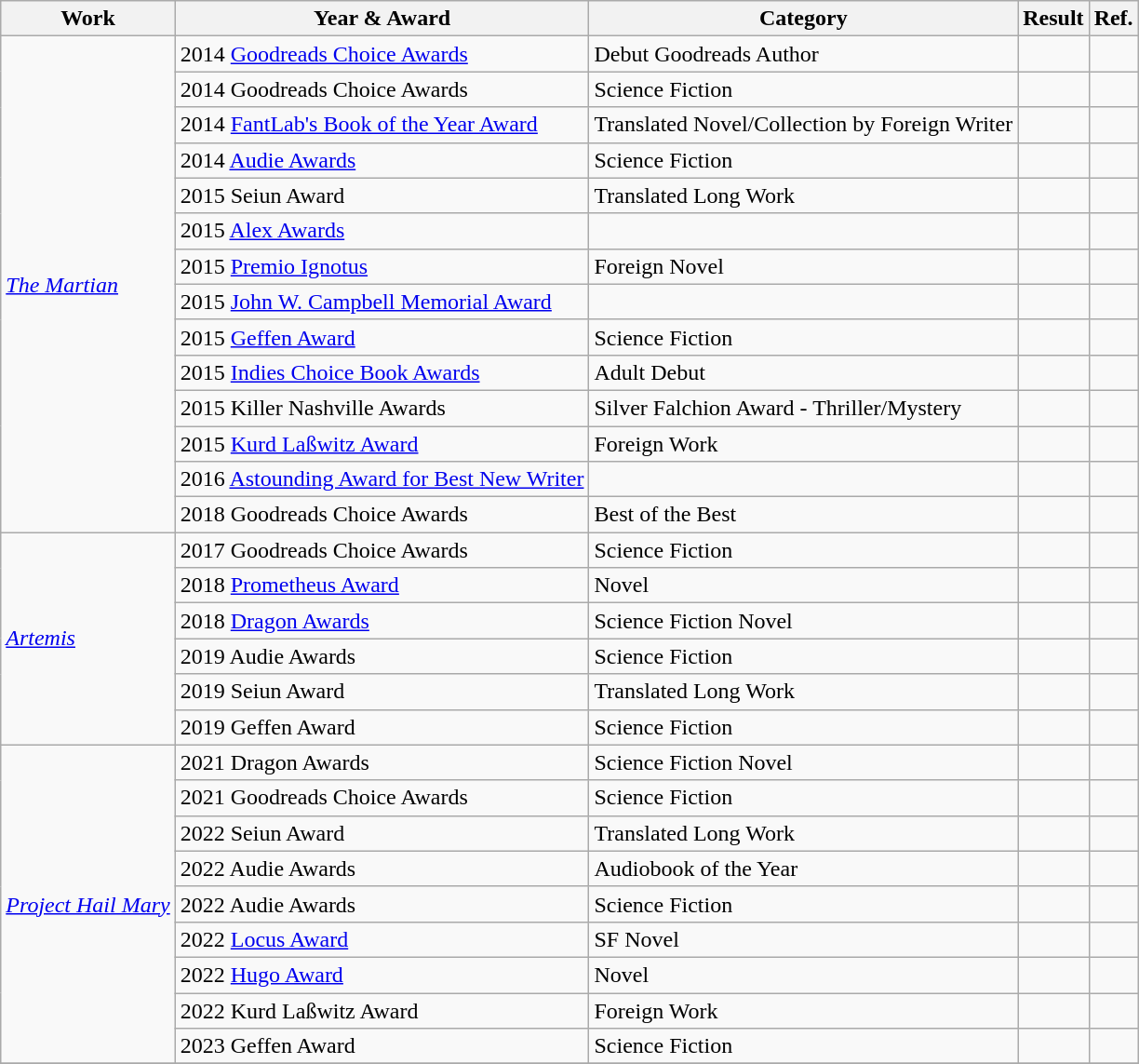<table class="wikitable">
<tr>
<th>Work</th>
<th>Year & Award</th>
<th>Category</th>
<th>Result</th>
<th>Ref.</th>
</tr>
<tr>
<td rowspan="14"><em><a href='#'>The Martian</a></em></td>
<td>2014 <a href='#'>Goodreads Choice Awards</a></td>
<td>Debut Goodreads Author</td>
<td></td>
<td></td>
</tr>
<tr>
<td>2014 Goodreads Choice Awards</td>
<td>Science Fiction</td>
<td></td>
<td></td>
</tr>
<tr>
<td>2014 <a href='#'>FantLab's Book of the Year Award</a></td>
<td>Translated Novel/Collection by Foreign Writer</td>
<td></td>
<td></td>
</tr>
<tr>
<td>2014 <a href='#'>Audie Awards</a></td>
<td>Science Fiction</td>
<td></td>
<td></td>
</tr>
<tr>
<td>2015 Seiun Award</td>
<td>Translated Long Work</td>
<td></td>
<td></td>
</tr>
<tr>
<td>2015 <a href='#'>Alex Awards</a></td>
<td></td>
<td></td>
<td></td>
</tr>
<tr>
<td>2015 <a href='#'>Premio Ignotus</a></td>
<td>Foreign Novel</td>
<td></td>
<td></td>
</tr>
<tr>
<td>2015 <a href='#'>John W. Campbell Memorial Award</a></td>
<td></td>
<td></td>
<td></td>
</tr>
<tr>
<td>2015 <a href='#'>Geffen Award</a></td>
<td>Science Fiction</td>
<td></td>
<td></td>
</tr>
<tr>
<td>2015 <a href='#'>Indies Choice Book Awards</a></td>
<td>Adult Debut</td>
<td></td>
<td></td>
</tr>
<tr>
<td>2015 Killer Nashville Awards</td>
<td>Silver Falchion Award - Thriller/Mystery</td>
<td></td>
<td></td>
</tr>
<tr>
<td>2015 <a href='#'>Kurd Laßwitz Award</a></td>
<td>Foreign Work</td>
<td></td>
<td></td>
</tr>
<tr>
<td>2016 <a href='#'>Astounding Award for Best New Writer</a></td>
<td></td>
<td></td>
<td></td>
</tr>
<tr>
<td>2018 Goodreads Choice Awards</td>
<td>Best of the Best</td>
<td></td>
<td></td>
</tr>
<tr>
<td rowspan="6"><em><a href='#'>Artemis</a></em></td>
<td>2017 Goodreads Choice Awards</td>
<td>Science Fiction</td>
<td></td>
<td></td>
</tr>
<tr>
<td>2018 <a href='#'>Prometheus Award</a></td>
<td>Novel</td>
<td></td>
<td></td>
</tr>
<tr>
<td>2018 <a href='#'>Dragon Awards</a></td>
<td>Science Fiction Novel</td>
<td></td>
<td></td>
</tr>
<tr>
<td>2019 Audie Awards</td>
<td>Science Fiction</td>
<td></td>
<td></td>
</tr>
<tr>
<td>2019 Seiun Award</td>
<td>Translated Long Work</td>
<td></td>
<td></td>
</tr>
<tr>
<td>2019 Geffen Award</td>
<td>Science Fiction</td>
<td></td>
<td></td>
</tr>
<tr>
<td rowspan="9"><em><a href='#'>Project Hail Mary</a></em></td>
<td>2021 Dragon Awards</td>
<td>Science Fiction Novel</td>
<td></td>
<td></td>
</tr>
<tr>
<td>2021 Goodreads Choice Awards</td>
<td>Science Fiction</td>
<td></td>
<td></td>
</tr>
<tr>
<td>2022 Seiun Award</td>
<td>Translated Long Work</td>
<td></td>
<td></td>
</tr>
<tr>
<td>2022 Audie Awards</td>
<td>Audiobook of the Year</td>
<td></td>
<td></td>
</tr>
<tr>
<td>2022 Audie Awards</td>
<td>Science Fiction</td>
<td></td>
<td></td>
</tr>
<tr>
<td>2022 <a href='#'>Locus Award</a></td>
<td>SF Novel</td>
<td></td>
<td></td>
</tr>
<tr>
<td>2022 <a href='#'>Hugo Award</a></td>
<td>Novel</td>
<td></td>
<td></td>
</tr>
<tr>
<td>2022 Kurd Laßwitz Award</td>
<td>Foreign Work</td>
<td></td>
<td></td>
</tr>
<tr>
<td>2023 Geffen Award</td>
<td>Science Fiction</td>
<td></td>
<td></td>
</tr>
<tr>
</tr>
</table>
